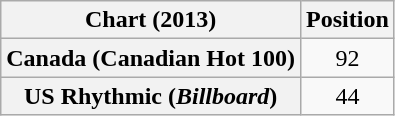<table class= "wikitable plainrowheaders sortable" style="text-align:center">
<tr>
<th scope="col">Chart (2013)</th>
<th scope="col">Position</th>
</tr>
<tr>
<th scope="row">Canada (Canadian Hot 100)</th>
<td>92</td>
</tr>
<tr>
<th scope="row">US Rhythmic (<em>Billboard</em>)</th>
<td>44</td>
</tr>
</table>
